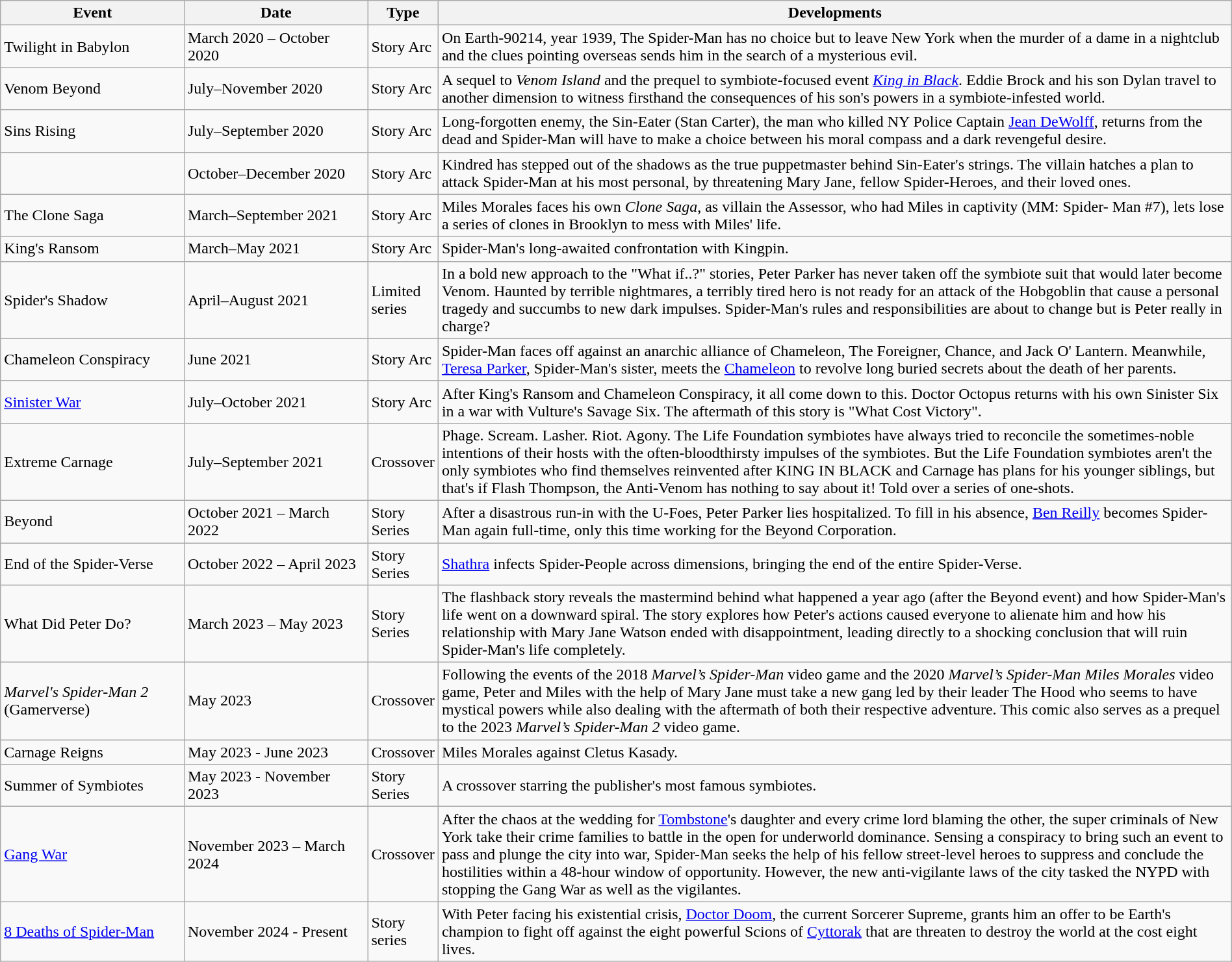<table class="wikitable" style="width:100%;">
<tr>
<th width=15%>Event</th>
<th width=15%>Date</th>
<th width=5%>Type</th>
<th width=70%>Developments</th>
</tr>
<tr>
<td>Twilight in Babylon</td>
<td>March 2020 – October 2020</td>
<td>Story Arc</td>
<td>On Earth-90214, year 1939, The Spider-Man has no choice but to leave New York when the murder of a dame in a nightclub and the clues pointing overseas sends him in the search of a mysterious evil.</td>
</tr>
<tr>
<td>Venom Beyond</td>
<td>July–November 2020</td>
<td>Story Arc</td>
<td>A sequel to <em>Venom Island</em> and the prequel to symbiote-focused event <em><a href='#'>King in Black</a></em>. Eddie Brock and his son Dylan travel to another dimension to witness firsthand the consequences of his son's powers in a symbiote-infested world.</td>
</tr>
<tr>
<td>Sins Rising</td>
<td>July–September 2020</td>
<td>Story Arc</td>
<td>Long-forgotten enemy, the Sin-Eater (Stan Carter), the man who killed NY Police Captain <a href='#'>Jean DeWolff</a>, returns from the dead and Spider-Man will have to make a choice between his moral compass and a dark revengeful desire.</td>
</tr>
<tr>
<td></td>
<td>October–December 2020</td>
<td>Story Arc</td>
<td>Kindred has stepped out of the shadows as the true puppetmaster behind Sin-Eater's strings. The villain hatches a plan to attack Spider-Man at his most personal, by threatening Mary Jane, fellow Spider-Heroes, and their loved ones.</td>
</tr>
<tr>
<td>The Clone Saga</td>
<td>March–September 2021</td>
<td>Story Arc</td>
<td>Miles Morales faces his own <em>Clone Saga</em>, as villain the Assessor, who had Miles in captivity (MM: Spider- Man #7), lets lose a series of clones in Brooklyn to mess with Miles' life.</td>
</tr>
<tr>
<td>King's Ransom</td>
<td>March–May 2021</td>
<td>Story Arc</td>
<td>Spider-Man's long-awaited confrontation with Kingpin.</td>
</tr>
<tr>
<td>Spider's Shadow</td>
<td>April–August 2021</td>
<td>Limited series</td>
<td>In a bold new approach to the "What if..?" stories, Peter Parker has never taken off the symbiote suit that would later become Venom. Haunted by terrible nightmares, a terribly tired hero is not ready for an attack of the Hobgoblin that cause a personal tragedy and succumbs to new dark impulses. Spider-Man's rules and responsibilities are about to change but is Peter really in charge?</td>
</tr>
<tr>
<td>Chameleon Conspiracy</td>
<td>June 2021</td>
<td>Story Arc</td>
<td>Spider-Man faces off against an anarchic alliance of Chameleon, The Foreigner, Chance, and Jack O' Lantern. Meanwhile, <a href='#'>Teresa Parker</a>, Spider-Man's sister,  meets the <a href='#'>Chameleon</a> to revolve long buried secrets about the death of her parents.</td>
</tr>
<tr>
<td><a href='#'>Sinister War</a></td>
<td>July–October 2021</td>
<td>Story Arc</td>
<td>After King's Ransom and Chameleon Conspiracy, it all come down to this. Doctor Octopus returns with his own Sinister Six in a war with Vulture's Savage Six. The aftermath of this story is "What Cost Victory".</td>
</tr>
<tr>
<td>Extreme Carnage</td>
<td>July–September 2021</td>
<td>Crossover</td>
<td>Phage. Scream. Lasher. Riot. Agony. The Life Foundation symbiotes have always tried to reconcile the sometimes-noble intentions of their hosts with the often-bloodthirsty impulses of the symbiotes. But the Life Foundation symbiotes aren't the only symbiotes who find themselves reinvented after KING IN BLACK and Carnage has plans for his younger siblings, but that's if Flash Thompson, the Anti-Venom has nothing to say about it! Told over a series of one-shots.</td>
</tr>
<tr>
<td>Beyond</td>
<td>October 2021 – March 2022</td>
<td>Story Series</td>
<td>After a disastrous run-in with the U-Foes, Peter Parker lies hospitalized. To fill in his absence, <a href='#'>Ben Reilly</a> becomes Spider-Man again full-time, only this time working for the Beyond Corporation.</td>
</tr>
<tr>
<td>End of the Spider-Verse</td>
<td>October 2022 – April 2023</td>
<td>Story Series</td>
<td><a href='#'>Shathra</a> infects Spider-People across dimensions, bringing the end of the entire Spider-Verse.</td>
</tr>
<tr>
<td>What Did Peter Do?</td>
<td>March 2023 – May 2023</td>
<td>Story Series</td>
<td>The flashback story reveals the mastermind behind what happened a year ago (after the Beyond event) and how Spider-Man's life went on a downward spiral. The story explores how Peter's actions caused everyone to alienate him and how his relationship with Mary Jane Watson ended with disappointment, leading directly to a shocking conclusion that will ruin Spider-Man's life completely.</td>
</tr>
<tr>
<td><em>Marvel's Spider-Man 2</em> (Gamerverse)</td>
<td>May 2023</td>
<td>Crossover</td>
<td>Following the events of the 2018 <em>Marvel’s Spider-Man</em> video game and the 2020 <em>Marvel’s Spider-Man Miles Morales</em> video game, Peter and Miles with the help of Mary Jane must take a new gang led by their leader The Hood who seems to have mystical powers while also dealing with the aftermath of both their respective adventure. This comic also serves as a prequel to the 2023 <em>Marvel’s Spider-Man 2</em> video game.</td>
</tr>
<tr>
<td>Carnage Reigns</td>
<td>May 2023 - June 2023</td>
<td>Crossover</td>
<td>Miles Morales against Cletus Kasady.</td>
</tr>
<tr>
<td>Summer of Symbiotes</td>
<td>May 2023 - November 2023</td>
<td>Story Series</td>
<td>A crossover starring the publisher's most famous symbiotes.</td>
</tr>
<tr>
<td><a href='#'>Gang War</a></td>
<td>November 2023 – March 2024</td>
<td>Crossover</td>
<td>After the chaos at the wedding for <a href='#'>Tombstone</a>'s daughter and every crime lord blaming the other, the super criminals of New York take their crime families to battle in the open for underworld dominance. Sensing a conspiracy to bring such an event to pass and plunge the city into war, Spider-Man seeks the help of his fellow street-level heroes to suppress and conclude the hostilities within a 48-hour window of opportunity. However, the new anti-vigilante laws of the city tasked the NYPD with stopping the Gang War as well as the vigilantes.</td>
</tr>
<tr>
<td><a href='#'>8 Deaths of Spider-Man</a></td>
<td>November 2024 - Present</td>
<td>Story series</td>
<td>With Peter facing his existential crisis, <a href='#'>Doctor Doom</a>, the current Sorcerer Supreme, grants him an offer to be Earth's champion to fight off against the eight powerful Scions of <a href='#'>Cyttorak</a> that are threaten to destroy the world at the cost eight lives.</td>
</tr>
</table>
